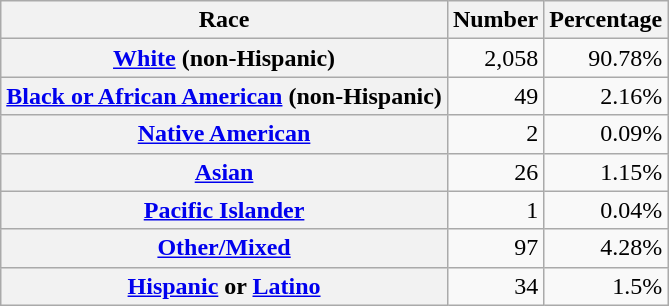<table class="wikitable" style="text-align:right">
<tr>
<th scope="col">Race</th>
<th scope="col">Number</th>
<th scope="col">Percentage</th>
</tr>
<tr>
<th scope="row"><a href='#'>White</a> (non-Hispanic)</th>
<td>2,058</td>
<td>90.78%</td>
</tr>
<tr>
<th scope="row"><a href='#'>Black or African American</a> (non-Hispanic)</th>
<td>49</td>
<td>2.16%</td>
</tr>
<tr>
<th scope="row"><a href='#'>Native American</a></th>
<td>2</td>
<td>0.09%</td>
</tr>
<tr>
<th scope="row"><a href='#'>Asian</a></th>
<td>26</td>
<td>1.15%</td>
</tr>
<tr>
<th scope="row"><a href='#'>Pacific Islander</a></th>
<td>1</td>
<td>0.04%</td>
</tr>
<tr>
<th scope="row"><a href='#'>Other/Mixed</a></th>
<td>97</td>
<td>4.28%</td>
</tr>
<tr>
<th scope="row"><a href='#'>Hispanic</a> or <a href='#'>Latino</a></th>
<td>34</td>
<td>1.5%</td>
</tr>
</table>
